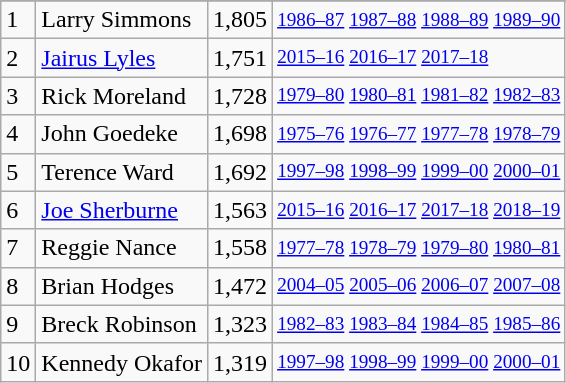<table class="wikitable">
<tr>
</tr>
<tr>
<td>1</td>
<td>Larry Simmons</td>
<td>1,805</td>
<td style="font-size:80%;"><a href='#'>1986–87</a> <a href='#'>1987–88</a> <a href='#'>1988–89</a> <a href='#'>1989–90</a></td>
</tr>
<tr>
<td>2</td>
<td><a href='#'>Jairus Lyles</a></td>
<td>1,751</td>
<td style="font-size:80%;"><a href='#'>2015–16</a> <a href='#'>2016–17</a> <a href='#'>2017–18</a></td>
</tr>
<tr>
<td>3</td>
<td>Rick Moreland</td>
<td>1,728</td>
<td style="font-size:80%;"><a href='#'>1979–80</a> <a href='#'>1980–81</a> <a href='#'>1981–82</a> <a href='#'>1982–83</a></td>
</tr>
<tr>
<td>4</td>
<td>John Goedeke</td>
<td>1,698</td>
<td style="font-size:80%;"><a href='#'>1975–76</a> <a href='#'>1976–77</a> <a href='#'>1977–78</a> <a href='#'>1978–79</a></td>
</tr>
<tr>
<td>5</td>
<td>Terence Ward</td>
<td>1,692</td>
<td style="font-size:80%;"><a href='#'>1997–98</a> <a href='#'>1998–99</a> <a href='#'>1999–00</a> <a href='#'>2000–01</a></td>
</tr>
<tr>
<td>6</td>
<td><a href='#'>Joe Sherburne</a></td>
<td>1,563</td>
<td style="font-size:80%;"><a href='#'>2015–16</a> <a href='#'>2016–17</a> <a href='#'>2017–18</a> <a href='#'>2018–19</a></td>
</tr>
<tr>
<td>7</td>
<td>Reggie Nance</td>
<td>1,558</td>
<td style="font-size:80%;"><a href='#'>1977–78</a> <a href='#'>1978–79</a> <a href='#'>1979–80</a> <a href='#'>1980–81</a></td>
</tr>
<tr>
<td>8</td>
<td>Brian Hodges</td>
<td>1,472</td>
<td style="font-size:80%;"><a href='#'>2004–05</a> <a href='#'>2005–06</a> <a href='#'>2006–07</a> <a href='#'>2007–08</a></td>
</tr>
<tr>
<td>9</td>
<td>Breck Robinson</td>
<td>1,323</td>
<td style="font-size:80%;"><a href='#'>1982–83</a> <a href='#'>1983–84</a> <a href='#'>1984–85</a> <a href='#'>1985–86</a></td>
</tr>
<tr>
<td>10</td>
<td>Kennedy Okafor</td>
<td>1,319</td>
<td style="font-size:80%;"><a href='#'>1997–98</a> <a href='#'>1998–99</a> <a href='#'>1999–00</a> <a href='#'>2000–01</a></td>
</tr>
</table>
